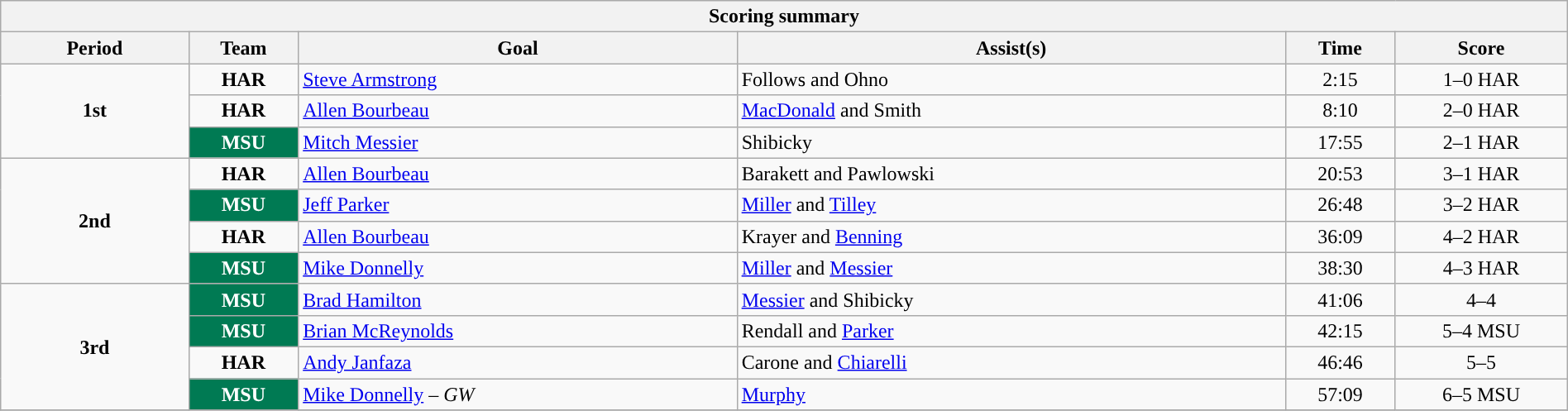<table style="width:100%;" class="wikitable">
<tr>
<th colspan=6>Scoring summary</th>
</tr>
<tr>
<th style="width:12%;">Period</th>
<th style="width:7%;">Team</th>
<th style="width:28%;">Goal</th>
<th style="width:35%;">Assist(s)</th>
<th style="width:7%;">Time</th>
<th style="width:11%;">Score</th>
</tr>
<tr>
<td style="text-align:center;" rowspan="3"><strong>1st</strong></td>
<td align=center><strong>HAR</strong></td>
<td><a href='#'>Steve Armstrong</a></td>
<td>Follows and Ohno</td>
<td align=center>2:15</td>
<td align=center>1–0 HAR</td>
</tr>
<tr>
<td align=center><strong>HAR</strong></td>
<td><a href='#'>Allen Bourbeau</a></td>
<td><a href='#'>MacDonald</a> and Smith</td>
<td align=center>8:10</td>
<td align=center>2–0 HAR</td>
</tr>
<tr>
<td align=center style="color:white; background:#007A53"><strong>MSU</strong></td>
<td><a href='#'>Mitch Messier</a></td>
<td>Shibicky</td>
<td align=center>17:55</td>
<td align=center>2–1 HAR</td>
</tr>
<tr>
<td style="text-align:center;" rowspan="4"><strong>2nd</strong></td>
<td align=center><strong>HAR</strong></td>
<td><a href='#'>Allen Bourbeau</a></td>
<td>Barakett and Pawlowski</td>
<td align=center>20:53</td>
<td align=center>3–1 HAR</td>
</tr>
<tr>
<td align=center style="color:white; background:#007A53"><strong>MSU</strong></td>
<td><a href='#'>Jeff Parker</a></td>
<td><a href='#'>Miller</a> and <a href='#'>Tilley</a></td>
<td align=center>26:48</td>
<td align=center>3–2 HAR</td>
</tr>
<tr>
<td align=center><strong>HAR</strong></td>
<td><a href='#'>Allen Bourbeau</a></td>
<td>Krayer and <a href='#'>Benning</a></td>
<td align=center>36:09</td>
<td align=center>4–2 HAR</td>
</tr>
<tr>
<td align=center style="color:white; background:#007A53"><strong>MSU</strong></td>
<td><a href='#'>Mike Donnelly</a></td>
<td><a href='#'>Miller</a> and <a href='#'>Messier</a></td>
<td align=center>38:30</td>
<td align=center>4–3 HAR</td>
</tr>
<tr>
<td style="text-align:center;" rowspan="4"><strong>3rd</strong></td>
<td align=center style="color:white; background:#007A53"><strong>MSU</strong></td>
<td><a href='#'>Brad Hamilton</a></td>
<td><a href='#'>Messier</a> and Shibicky</td>
<td align=center>41:06</td>
<td align=center>4–4</td>
</tr>
<tr>
<td align=center style="color:white; background:#007A53"><strong>MSU</strong></td>
<td><a href='#'>Brian McReynolds</a></td>
<td>Rendall and <a href='#'>Parker</a></td>
<td align=center>42:15</td>
<td align=center>5–4 MSU</td>
</tr>
<tr>
<td align=center><strong>HAR</strong></td>
<td><a href='#'>Andy Janfaza</a></td>
<td>Carone and <a href='#'>Chiarelli</a></td>
<td align=center>46:46</td>
<td align=center>5–5</td>
</tr>
<tr>
<td align=center style="color:white; background:#007A53"><strong>MSU</strong></td>
<td><a href='#'>Mike Donnelly</a> – <em>GW</em></td>
<td><a href='#'>Murphy</a></td>
<td align=center>57:09</td>
<td align=center>6–5 MSU</td>
</tr>
<tr>
</tr>
</table>
